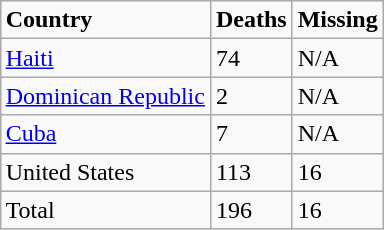<table class="wikitable" style="float:right; margin:0 1em 0.5em;">
<tr>
<td><strong>Country</strong></td>
<td><strong>Deaths</strong></td>
<td><strong>Missing</strong></td>
</tr>
<tr>
<td><a href='#'>Haiti</a></td>
<td>74</td>
<td>N/A</td>
</tr>
<tr>
<td><a href='#'>Dominican Republic</a></td>
<td>2</td>
<td>N/A</td>
</tr>
<tr>
<td><a href='#'>Cuba</a></td>
<td>7</td>
<td>N/A</td>
</tr>
<tr>
<td>United States</td>
<td>113</td>
<td>16</td>
</tr>
<tr>
<td>Total</td>
<td>196</td>
<td>16</td>
</tr>
</table>
